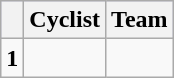<table class="wikitable">
<tr style="background:#ccccff;">
<th></th>
<th>Cyclist</th>
<th>Team</th>
</tr>
<tr>
<td><strong>1</strong></td>
<td></td>
<td></td>
</tr>
</table>
